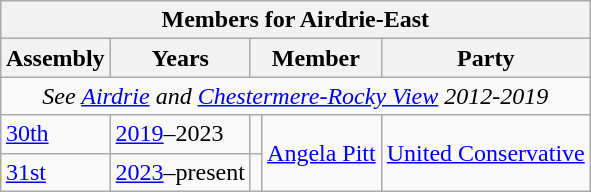<table class="wikitable" align=right>
<tr>
<th colspan=5>Members for Airdrie-East</th>
</tr>
<tr>
<th>Assembly</th>
<th>Years</th>
<th colspan="2">Member</th>
<th>Party</th>
</tr>
<tr>
<td align="center" colspan=5><em>See <a href='#'>Airdrie</a> and <a href='#'>Chestermere-Rocky View</a> 2012-2019</em></td>
</tr>
<tr>
<td><a href='#'>30th</a></td>
<td><a href='#'>2019</a>–2023</td>
<td></td>
<td rowspan="2"><a href='#'>Angela Pitt</a></td>
<td rowspan="2"><a href='#'>United Conservative</a></td>
</tr>
<tr>
<td><a href='#'>31st</a></td>
<td><a href='#'>2023</a>–present</td>
<td></td>
</tr>
</table>
